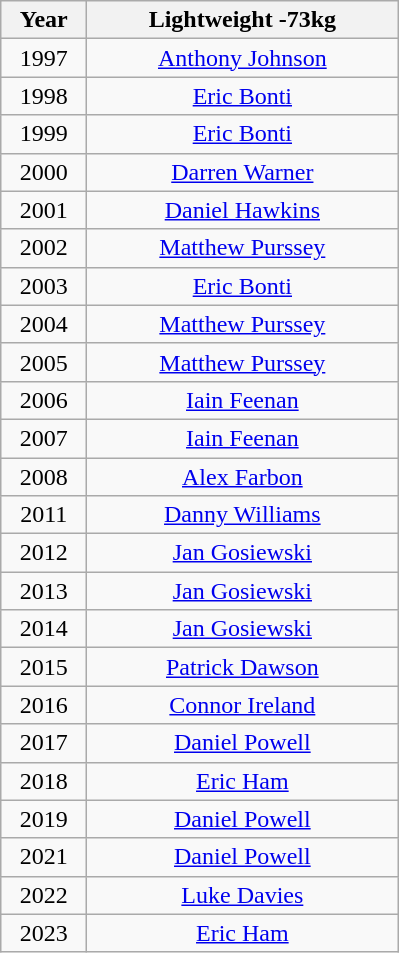<table class="wikitable" style="text-align:center">
<tr>
<th width=50>Year</th>
<th width=200>Lightweight -73kg</th>
</tr>
<tr>
<td>1997</td>
<td><a href='#'>Anthony Johnson</a></td>
</tr>
<tr>
<td>1998</td>
<td><a href='#'>Eric Bonti</a></td>
</tr>
<tr>
<td>1999</td>
<td><a href='#'>Eric Bonti</a></td>
</tr>
<tr>
<td>2000</td>
<td><a href='#'>Darren Warner</a></td>
</tr>
<tr>
<td>2001</td>
<td><a href='#'>Daniel Hawkins</a></td>
</tr>
<tr>
<td>2002</td>
<td><a href='#'>Matthew Purssey</a></td>
</tr>
<tr>
<td>2003</td>
<td><a href='#'>Eric Bonti</a></td>
</tr>
<tr>
<td>2004</td>
<td><a href='#'>Matthew Purssey</a></td>
</tr>
<tr>
<td>2005</td>
<td><a href='#'>Matthew Purssey</a></td>
</tr>
<tr>
<td>2006</td>
<td><a href='#'>Iain Feenan</a></td>
</tr>
<tr>
<td>2007</td>
<td><a href='#'>Iain Feenan</a></td>
</tr>
<tr>
<td>2008</td>
<td><a href='#'>Alex Farbon</a></td>
</tr>
<tr>
<td>2011</td>
<td><a href='#'>Danny Williams</a></td>
</tr>
<tr>
<td>2012</td>
<td><a href='#'>Jan Gosiewski</a></td>
</tr>
<tr>
<td>2013</td>
<td><a href='#'>Jan Gosiewski</a></td>
</tr>
<tr>
<td>2014</td>
<td><a href='#'>Jan Gosiewski</a></td>
</tr>
<tr>
<td>2015</td>
<td><a href='#'>Patrick Dawson</a></td>
</tr>
<tr>
<td>2016</td>
<td><a href='#'>Connor Ireland</a></td>
</tr>
<tr>
<td>2017</td>
<td><a href='#'>Daniel Powell</a></td>
</tr>
<tr>
<td>2018</td>
<td><a href='#'>Eric Ham</a></td>
</tr>
<tr>
<td>2019</td>
<td><a href='#'>Daniel Powell</a></td>
</tr>
<tr>
<td>2021</td>
<td><a href='#'>Daniel Powell</a></td>
</tr>
<tr>
<td>2022</td>
<td><a href='#'>Luke Davies</a></td>
</tr>
<tr>
<td>2023</td>
<td><a href='#'>Eric Ham</a></td>
</tr>
</table>
